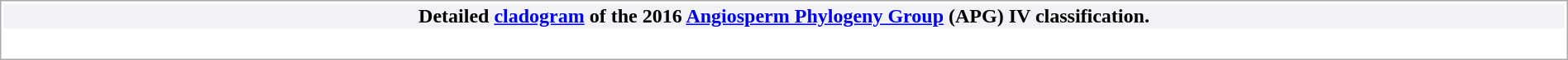<table class="collapsible collapsed" style="width:100%; border:solid 1px #aaa">
<tr>
<th style="background:#F0F2F5">Detailed <a href='#'>cladogram</a> of the 2016 <a href='#'>Angiosperm Phylogeny Group</a> (APG) IV classification.</th>
</tr>
<tr>
<td><br></td>
</tr>
</table>
